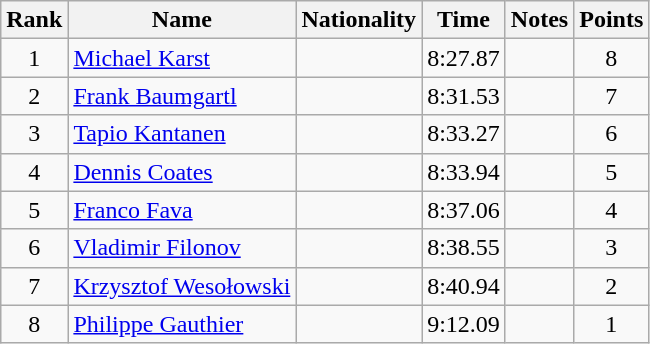<table class="wikitable sortable" style="text-align:center">
<tr>
<th>Rank</th>
<th>Name</th>
<th>Nationality</th>
<th>Time</th>
<th>Notes</th>
<th>Points</th>
</tr>
<tr>
<td>1</td>
<td align=left><a href='#'>Michael Karst</a></td>
<td align=left></td>
<td>8:27.87</td>
<td></td>
<td>8</td>
</tr>
<tr>
<td>2</td>
<td align=left><a href='#'>Frank Baumgartl</a></td>
<td align=left></td>
<td>8:31.53</td>
<td></td>
<td>7</td>
</tr>
<tr>
<td>3</td>
<td align=left><a href='#'>Tapio Kantanen</a></td>
<td align=left></td>
<td>8:33.27</td>
<td></td>
<td>6</td>
</tr>
<tr>
<td>4</td>
<td align=left><a href='#'>Dennis Coates</a></td>
<td align=left></td>
<td>8:33.94</td>
<td></td>
<td>5</td>
</tr>
<tr>
<td>5</td>
<td align=left><a href='#'>Franco Fava</a></td>
<td align=left></td>
<td>8:37.06</td>
<td></td>
<td>4</td>
</tr>
<tr>
<td>6</td>
<td align=left><a href='#'>Vladimir Filonov</a></td>
<td align=left></td>
<td>8:38.55</td>
<td></td>
<td>3</td>
</tr>
<tr>
<td>7</td>
<td align=left><a href='#'>Krzysztof Wesołowski</a></td>
<td align=left></td>
<td>8:40.94</td>
<td></td>
<td>2</td>
</tr>
<tr>
<td>8</td>
<td align=left><a href='#'>Philippe Gauthier</a></td>
<td align=left></td>
<td>9:12.09</td>
<td></td>
<td>1</td>
</tr>
</table>
